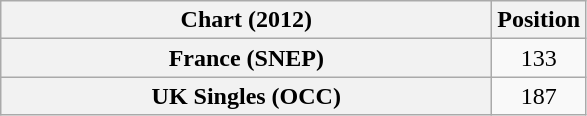<table class="wikitable sortable plainrowheaders" style="text-align:center;">
<tr>
<th scope="col" style="width:20em">Chart (2012)</th>
<th scope="col">Position</th>
</tr>
<tr>
<th scope="row">France (SNEP)</th>
<td>133</td>
</tr>
<tr>
<th scope="row">UK Singles (OCC)</th>
<td>187</td>
</tr>
</table>
